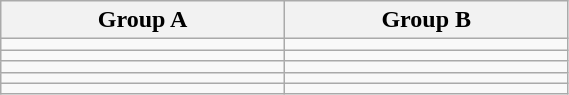<table class="wikitable" width=30%>
<tr>
<th width=50%>Group A</th>
<th width=50%>Group B</th>
</tr>
<tr>
<td></td>
<td></td>
</tr>
<tr>
<td></td>
<td></td>
</tr>
<tr>
<td></td>
<td></td>
</tr>
<tr>
<td></td>
<td></td>
</tr>
<tr>
<td></td>
<td></td>
</tr>
</table>
